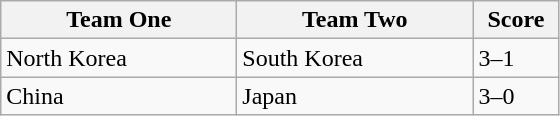<table class="wikitable">
<tr>
<th width=150>Team One</th>
<th width=150>Team Two</th>
<th width=50>Score</th>
</tr>
<tr>
<td>North Korea</td>
<td>South Korea</td>
<td>3–1</td>
</tr>
<tr>
<td>China</td>
<td>Japan</td>
<td>3–0</td>
</tr>
</table>
